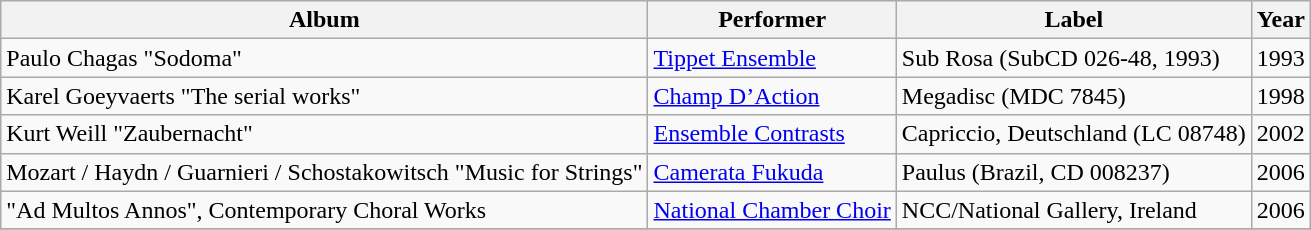<table class="wikitable">
<tr>
<th>Album</th>
<th>Performer</th>
<th>Label</th>
<th>Year</th>
</tr>
<tr>
<td>Paulo Chagas "Sodoma"</td>
<td><a href='#'>Tippet Ensemble</a></td>
<td>Sub Rosa (SubCD 026-48, 1993)</td>
<td>1993</td>
</tr>
<tr>
<td>Karel Goeyvaerts "The serial works"</td>
<td><a href='#'>Champ D’Action</a></td>
<td>Megadisc (MDC 7845)</td>
<td>1998</td>
</tr>
<tr>
<td>Kurt Weill "Zaubernacht"</td>
<td><a href='#'>Ensemble Contrasts</a></td>
<td>Capriccio, Deutschland (LC 08748)</td>
<td>2002</td>
</tr>
<tr>
<td>Mozart / Haydn / Guarnieri / Schostakowitsch "Music for Strings"</td>
<td><a href='#'>Camerata Fukuda</a></td>
<td>Paulus (Brazil, CD 008237)</td>
<td>2006</td>
</tr>
<tr>
<td>"Ad Multos Annos", Contemporary Choral Works</td>
<td><a href='#'>National Chamber Choir</a></td>
<td>NCC/National Gallery, Ireland</td>
<td>2006</td>
</tr>
<tr>
</tr>
</table>
